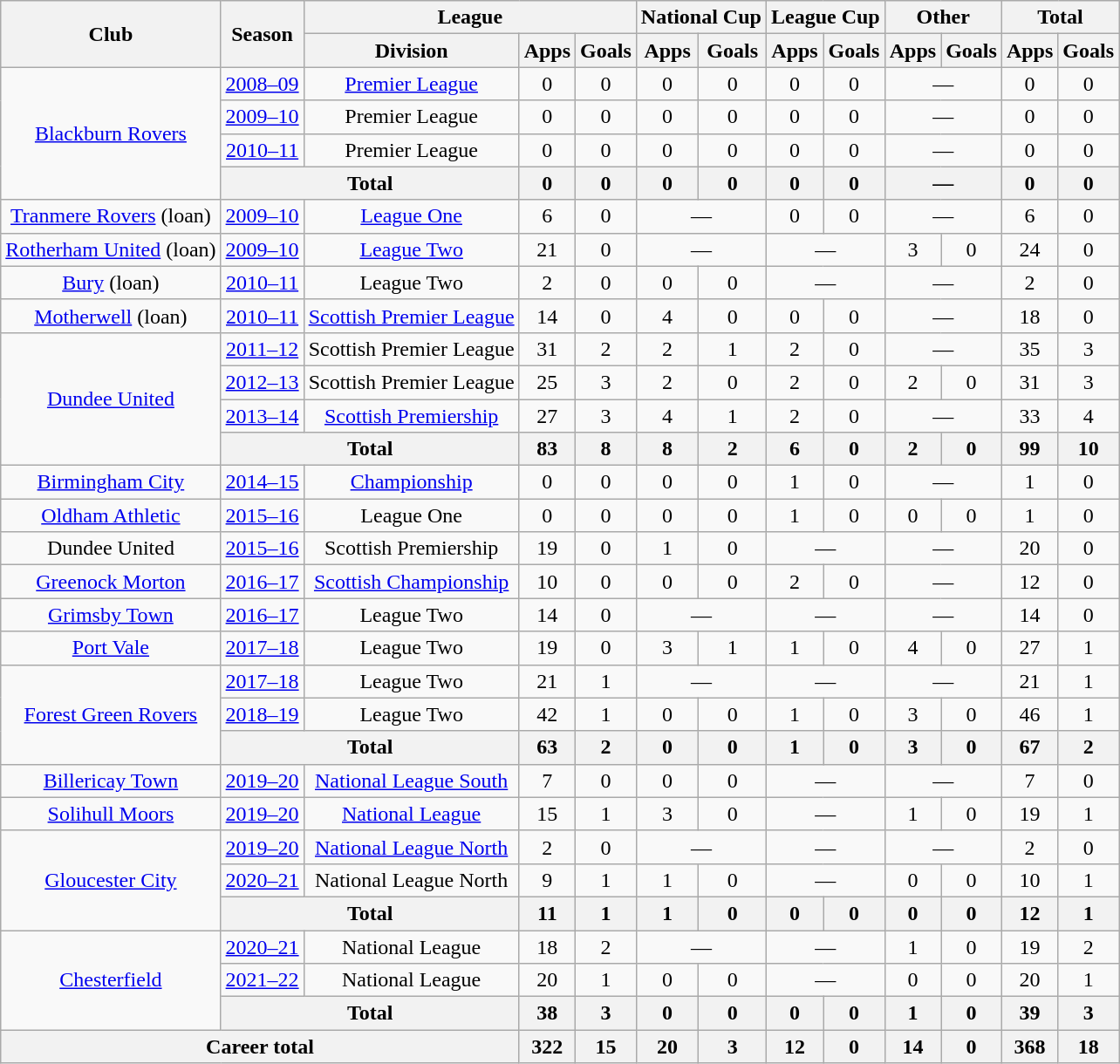<table class="wikitable" style="text-align:center;">
<tr>
<th rowspan=2>Club</th>
<th rowspan=2>Season</th>
<th colspan=3>League</th>
<th colspan=2>National Cup</th>
<th colspan=2>League Cup</th>
<th colspan=2>Other</th>
<th colspan=2>Total</th>
</tr>
<tr>
<th>Division</th>
<th>Apps</th>
<th>Goals</th>
<th>Apps</th>
<th>Goals</th>
<th>Apps</th>
<th>Goals</th>
<th>Apps</th>
<th>Goals</th>
<th>Apps</th>
<th>Goals</th>
</tr>
<tr>
<td rowspan=4><a href='#'>Blackburn Rovers</a></td>
<td><a href='#'>2008–09</a></td>
<td><a href='#'>Premier League</a></td>
<td>0</td>
<td>0</td>
<td>0</td>
<td>0</td>
<td>0</td>
<td>0</td>
<td colspan=2>—</td>
<td>0</td>
<td>0</td>
</tr>
<tr>
<td><a href='#'>2009–10</a></td>
<td>Premier League</td>
<td>0</td>
<td>0</td>
<td>0</td>
<td>0</td>
<td>0</td>
<td>0</td>
<td colspan=2>—</td>
<td>0</td>
<td>0</td>
</tr>
<tr>
<td><a href='#'>2010–11</a></td>
<td>Premier League</td>
<td>0</td>
<td>0</td>
<td>0</td>
<td>0</td>
<td>0</td>
<td>0</td>
<td colspan=2>—</td>
<td>0</td>
<td>0</td>
</tr>
<tr>
<th colspan=2>Total</th>
<th>0</th>
<th>0</th>
<th>0</th>
<th>0</th>
<th>0</th>
<th>0</th>
<th colspan=2>—</th>
<th>0</th>
<th>0</th>
</tr>
<tr>
<td><a href='#'>Tranmere Rovers</a> (loan)</td>
<td><a href='#'>2009–10</a></td>
<td><a href='#'>League One</a></td>
<td>6</td>
<td>0</td>
<td colspan=2>—</td>
<td>0</td>
<td>0</td>
<td colspan=2>—</td>
<td>6</td>
<td>0</td>
</tr>
<tr>
<td><a href='#'>Rotherham United</a> (loan)</td>
<td><a href='#'>2009–10</a></td>
<td><a href='#'>League Two</a></td>
<td>21</td>
<td>0</td>
<td colspan=2>—</td>
<td colspan=2>—</td>
<td>3</td>
<td>0</td>
<td>24</td>
<td>0</td>
</tr>
<tr>
<td><a href='#'>Bury</a> (loan)</td>
<td><a href='#'>2010–11</a></td>
<td>League Two</td>
<td>2</td>
<td>0</td>
<td>0</td>
<td>0</td>
<td colspan=2>—</td>
<td colspan=2>—</td>
<td>2</td>
<td>0</td>
</tr>
<tr>
<td><a href='#'>Motherwell</a> (loan)</td>
<td><a href='#'>2010–11</a></td>
<td><a href='#'>Scottish Premier League</a></td>
<td>14</td>
<td>0</td>
<td>4</td>
<td>0</td>
<td>0</td>
<td>0</td>
<td colspan=2>—</td>
<td>18</td>
<td>0</td>
</tr>
<tr>
<td rowspan=4><a href='#'>Dundee United</a></td>
<td><a href='#'>2011–12</a></td>
<td>Scottish Premier League</td>
<td>31</td>
<td>2</td>
<td>2</td>
<td>1</td>
<td>2</td>
<td>0</td>
<td colspan=2>—</td>
<td>35</td>
<td>3</td>
</tr>
<tr>
<td><a href='#'>2012–13</a></td>
<td>Scottish Premier League</td>
<td>25</td>
<td>3</td>
<td>2</td>
<td>0</td>
<td>2</td>
<td>0</td>
<td>2</td>
<td>0</td>
<td>31</td>
<td>3</td>
</tr>
<tr>
<td><a href='#'>2013–14</a></td>
<td><a href='#'>Scottish Premiership</a></td>
<td>27</td>
<td>3</td>
<td>4</td>
<td>1</td>
<td>2</td>
<td>0</td>
<td colspan=2>—</td>
<td>33</td>
<td>4</td>
</tr>
<tr>
<th colspan=2>Total</th>
<th>83</th>
<th>8</th>
<th>8</th>
<th>2</th>
<th>6</th>
<th>0</th>
<th>2</th>
<th>0</th>
<th>99</th>
<th>10</th>
</tr>
<tr>
<td><a href='#'>Birmingham City</a></td>
<td><a href='#'>2014–15</a></td>
<td><a href='#'>Championship</a></td>
<td>0</td>
<td>0</td>
<td>0</td>
<td>0</td>
<td>1</td>
<td>0</td>
<td colspan=2>—</td>
<td>1</td>
<td>0</td>
</tr>
<tr>
<td><a href='#'>Oldham Athletic</a></td>
<td><a href='#'>2015–16</a></td>
<td>League One</td>
<td>0</td>
<td>0</td>
<td>0</td>
<td>0</td>
<td>1</td>
<td>0</td>
<td>0</td>
<td>0</td>
<td>1</td>
<td>0</td>
</tr>
<tr>
<td>Dundee United</td>
<td><a href='#'>2015–16</a></td>
<td>Scottish Premiership</td>
<td>19</td>
<td>0</td>
<td>1</td>
<td>0</td>
<td colspan=2>—</td>
<td colspan=2>—</td>
<td>20</td>
<td>0</td>
</tr>
<tr>
<td><a href='#'>Greenock Morton</a></td>
<td><a href='#'>2016–17</a></td>
<td><a href='#'>Scottish Championship</a></td>
<td>10</td>
<td>0</td>
<td>0</td>
<td>0</td>
<td>2</td>
<td>0</td>
<td colspan=2>—</td>
<td>12</td>
<td>0</td>
</tr>
<tr>
<td><a href='#'>Grimsby Town</a></td>
<td><a href='#'>2016–17</a></td>
<td>League Two</td>
<td>14</td>
<td>0</td>
<td colspan=2>—</td>
<td colspan=2>—</td>
<td colspan=2>—</td>
<td>14</td>
<td>0</td>
</tr>
<tr>
<td><a href='#'>Port Vale</a></td>
<td><a href='#'>2017–18</a></td>
<td>League Two</td>
<td>19</td>
<td>0</td>
<td>3</td>
<td>1</td>
<td>1</td>
<td>0</td>
<td>4</td>
<td>0</td>
<td>27</td>
<td>1</td>
</tr>
<tr>
<td rowspan=3><a href='#'>Forest Green Rovers</a></td>
<td><a href='#'>2017–18</a></td>
<td>League Two</td>
<td>21</td>
<td>1</td>
<td colspan=2>—</td>
<td colspan=2>—</td>
<td colspan=2>—</td>
<td>21</td>
<td>1</td>
</tr>
<tr>
<td><a href='#'>2018–19</a></td>
<td>League Two</td>
<td>42</td>
<td>1</td>
<td>0</td>
<td>0</td>
<td>1</td>
<td>0</td>
<td>3</td>
<td>0</td>
<td>46</td>
<td>1</td>
</tr>
<tr>
<th colspan=2>Total</th>
<th>63</th>
<th>2</th>
<th>0</th>
<th>0</th>
<th>1</th>
<th>0</th>
<th>3</th>
<th>0</th>
<th>67</th>
<th>2</th>
</tr>
<tr>
<td><a href='#'>Billericay Town</a></td>
<td><a href='#'>2019–20</a></td>
<td><a href='#'>National League South</a></td>
<td>7</td>
<td>0</td>
<td>0</td>
<td>0</td>
<td colspan=2>—</td>
<td colspan=2>—</td>
<td>7</td>
<td>0</td>
</tr>
<tr>
<td><a href='#'>Solihull Moors</a></td>
<td><a href='#'>2019–20</a></td>
<td><a href='#'>National League</a></td>
<td>15</td>
<td>1</td>
<td>3</td>
<td>0</td>
<td colspan=2>—</td>
<td>1</td>
<td>0</td>
<td>19</td>
<td>1</td>
</tr>
<tr>
<td rowspan=3><a href='#'>Gloucester City</a></td>
<td><a href='#'>2019–20</a></td>
<td><a href='#'>National League North</a></td>
<td>2</td>
<td>0</td>
<td colspan=2>—</td>
<td colspan=2>—</td>
<td colspan=2>—</td>
<td>2</td>
<td>0</td>
</tr>
<tr>
<td><a href='#'>2020–21</a></td>
<td>National League North</td>
<td>9</td>
<td>1</td>
<td>1</td>
<td>0</td>
<td colspan=2>—</td>
<td>0</td>
<td>0</td>
<td>10</td>
<td>1</td>
</tr>
<tr>
<th colspan=2>Total</th>
<th>11</th>
<th>1</th>
<th>1</th>
<th>0</th>
<th>0</th>
<th>0</th>
<th>0</th>
<th>0</th>
<th>12</th>
<th>1</th>
</tr>
<tr>
<td rowspan=3><a href='#'>Chesterfield</a></td>
<td><a href='#'>2020–21</a></td>
<td>National League</td>
<td>18</td>
<td>2</td>
<td colspan="2">—</td>
<td colspan="2">—</td>
<td>1</td>
<td>0</td>
<td>19</td>
<td>2</td>
</tr>
<tr>
<td><a href='#'>2021–22</a></td>
<td>National League</td>
<td>20</td>
<td>1</td>
<td>0</td>
<td>0</td>
<td colspan="2">—</td>
<td>0</td>
<td>0</td>
<td>20</td>
<td>1</td>
</tr>
<tr>
<th colspan=2>Total</th>
<th>38</th>
<th>3</th>
<th>0</th>
<th>0</th>
<th>0</th>
<th>0</th>
<th>1</th>
<th>0</th>
<th>39</th>
<th>3</th>
</tr>
<tr>
<th colspan=3>Career total</th>
<th>322</th>
<th>15</th>
<th>20</th>
<th>3</th>
<th>12</th>
<th>0</th>
<th>14</th>
<th>0</th>
<th>368</th>
<th>18</th>
</tr>
</table>
